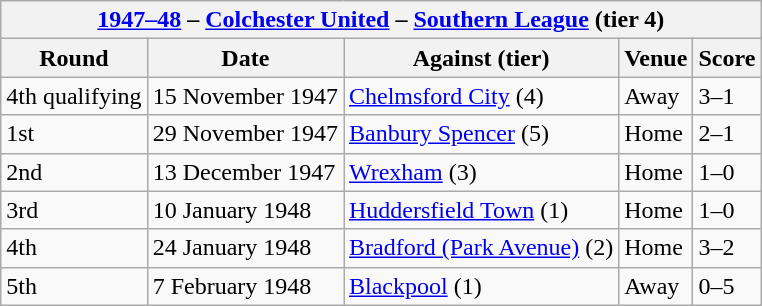<table class="wikitable">
<tr>
<th colspan=5><strong><a href='#'>1947–48</a> – <a href='#'>Colchester United</a> – <a href='#'>Southern League</a> (tier 4)</strong></th>
</tr>
<tr>
<th>Round</th>
<th>Date</th>
<th>Against (tier)</th>
<th>Venue</th>
<th>Score</th>
</tr>
<tr>
<td>4th qualifying</td>
<td>15 November 1947</td>
<td><a href='#'>Chelmsford City</a> (4)</td>
<td>Away</td>
<td>3–1</td>
</tr>
<tr>
<td>1st</td>
<td>29 November 1947</td>
<td><a href='#'>Banbury Spencer</a> (5)</td>
<td>Home</td>
<td>2–1</td>
</tr>
<tr>
<td>2nd</td>
<td>13 December 1947</td>
<td><a href='#'>Wrexham</a> (3)</td>
<td>Home</td>
<td>1–0</td>
</tr>
<tr>
<td>3rd</td>
<td>10 January 1948</td>
<td><a href='#'>Huddersfield Town</a> (1)</td>
<td>Home</td>
<td>1–0</td>
</tr>
<tr>
<td>4th</td>
<td>24 January 1948</td>
<td><a href='#'>Bradford (Park Avenue)</a> (2)</td>
<td>Home</td>
<td>3–2</td>
</tr>
<tr>
<td>5th</td>
<td>7 February 1948</td>
<td><a href='#'>Blackpool</a> (1)</td>
<td>Away</td>
<td>0–5</td>
</tr>
</table>
